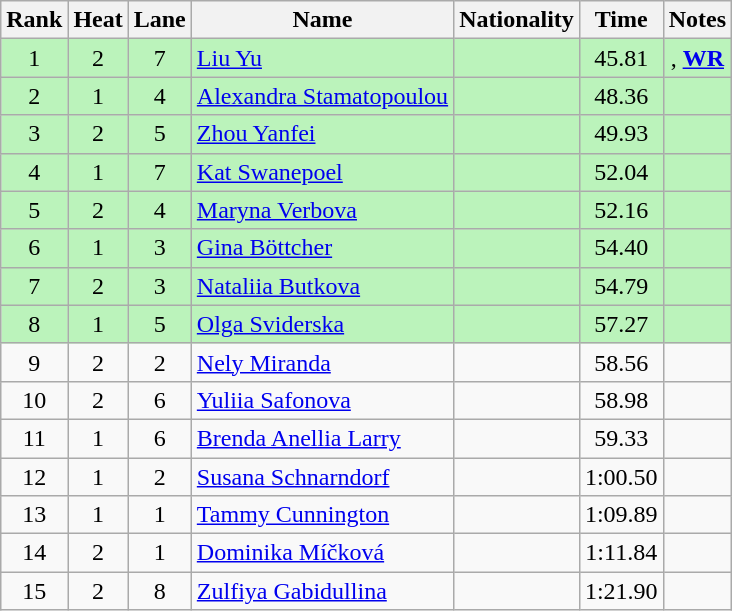<table class="wikitable sortable" style="text-align:center">
<tr>
<th>Rank</th>
<th>Heat</th>
<th>Lane</th>
<th>Name</th>
<th>Nationality</th>
<th>Time</th>
<th>Notes</th>
</tr>
<tr bgcolor=bbf3bb>
<td>1</td>
<td>2</td>
<td>7</td>
<td align=left><a href='#'>Liu Yu</a></td>
<td align=left></td>
<td>45.81</td>
<td>, <strong><a href='#'>WR</a></strong></td>
</tr>
<tr bgcolor=bbf3bb>
<td>2</td>
<td>1</td>
<td>4</td>
<td align=left><a href='#'>Alexandra Stamatopoulou</a></td>
<td align=left></td>
<td>48.36</td>
<td></td>
</tr>
<tr bgcolor=bbf3bb>
<td>3</td>
<td>2</td>
<td>5</td>
<td align=left><a href='#'>Zhou Yanfei</a></td>
<td align=left></td>
<td>49.93</td>
<td></td>
</tr>
<tr bgcolor=bbf3bb>
<td>4</td>
<td>1</td>
<td>7</td>
<td align=left><a href='#'>Kat Swanepoel</a></td>
<td align=left></td>
<td>52.04</td>
<td></td>
</tr>
<tr bgcolor=bbf3bb>
<td>5</td>
<td>2</td>
<td>4</td>
<td align=left><a href='#'>Maryna Verbova</a></td>
<td align=left></td>
<td>52.16</td>
<td></td>
</tr>
<tr bgcolor=bbf3bb>
<td>6</td>
<td>1</td>
<td>3</td>
<td align=left><a href='#'>Gina Böttcher</a></td>
<td align=left></td>
<td>54.40</td>
<td></td>
</tr>
<tr bgcolor=bbf3bb>
<td>7</td>
<td>2</td>
<td>3</td>
<td align=left><a href='#'>Nataliia Butkova</a></td>
<td align=left></td>
<td>54.79</td>
<td></td>
</tr>
<tr bgcolor=bbf3bb>
<td>8</td>
<td>1</td>
<td>5</td>
<td align=left><a href='#'>Olga Sviderska</a></td>
<td align=left></td>
<td>57.27</td>
<td></td>
</tr>
<tr>
<td>9</td>
<td>2</td>
<td>2</td>
<td align=left><a href='#'>Nely Miranda</a></td>
<td align=left></td>
<td>58.56</td>
<td></td>
</tr>
<tr>
<td>10</td>
<td>2</td>
<td>6</td>
<td align=left><a href='#'>Yuliia Safonova</a></td>
<td align=left></td>
<td>58.98</td>
<td></td>
</tr>
<tr>
<td>11</td>
<td>1</td>
<td>6</td>
<td align=left><a href='#'>Brenda Anellia Larry</a></td>
<td align=left></td>
<td>59.33</td>
<td></td>
</tr>
<tr>
<td>12</td>
<td>1</td>
<td>2</td>
<td align=left><a href='#'>Susana Schnarndorf</a></td>
<td align=left></td>
<td>1:00.50</td>
<td></td>
</tr>
<tr>
<td>13</td>
<td>1</td>
<td>1</td>
<td align=left><a href='#'>Tammy Cunnington</a></td>
<td align=left></td>
<td>1:09.89</td>
<td></td>
</tr>
<tr>
<td>14</td>
<td>2</td>
<td>1</td>
<td align=left><a href='#'>Dominika Míčková</a></td>
<td align=left></td>
<td>1:11.84</td>
<td></td>
</tr>
<tr>
<td>15</td>
<td>2</td>
<td>8</td>
<td align=left><a href='#'>Zulfiya Gabidullina</a></td>
<td align=left></td>
<td>1:21.90</td>
<td></td>
</tr>
</table>
